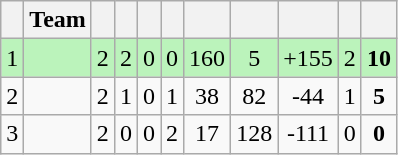<table class="wikitable" style="text-align:center;">
<tr>
<th></th>
<th>Team</th>
<th></th>
<th></th>
<th></th>
<th></th>
<th></th>
<th></th>
<th></th>
<th></th>
<th></th>
</tr>
<tr style="background:#bbf3bb;">
<td>1</td>
<td align="left"></td>
<td>2</td>
<td>2</td>
<td>0</td>
<td>0</td>
<td>160</td>
<td>5</td>
<td>+155</td>
<td>2</td>
<td><strong>10</strong></td>
</tr>
<tr>
<td>2</td>
<td align="left"></td>
<td>2</td>
<td>1</td>
<td>0</td>
<td>1</td>
<td>38</td>
<td>82</td>
<td>-44</td>
<td>1</td>
<td><strong>5</strong></td>
</tr>
<tr>
<td>3</td>
<td align="left"></td>
<td>2</td>
<td>0</td>
<td>0</td>
<td>2</td>
<td>17</td>
<td>128</td>
<td>-111</td>
<td>0</td>
<td><strong>0</strong></td>
</tr>
</table>
